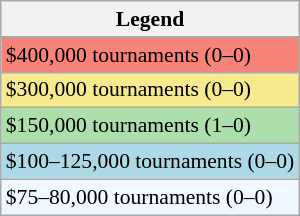<table class=wikitable style="font-size:90%">
<tr>
<th>Legend</th>
</tr>
<tr style="background:#f88379;">
<td>$400,000 tournaments (0–0)</td>
</tr>
<tr style="background:#f7e98e;">
<td>$300,000 tournaments (0–0)</td>
</tr>
<tr style="background:#addfad;">
<td>$150,000 tournaments (1–0)</td>
</tr>
<tr style="background:lightblue;">
<td>$100–125,000 tournaments (0–0)</td>
</tr>
<tr style="background:#f0f8ff;">
<td>$75–80,000 tournaments (0–0)</td>
</tr>
</table>
